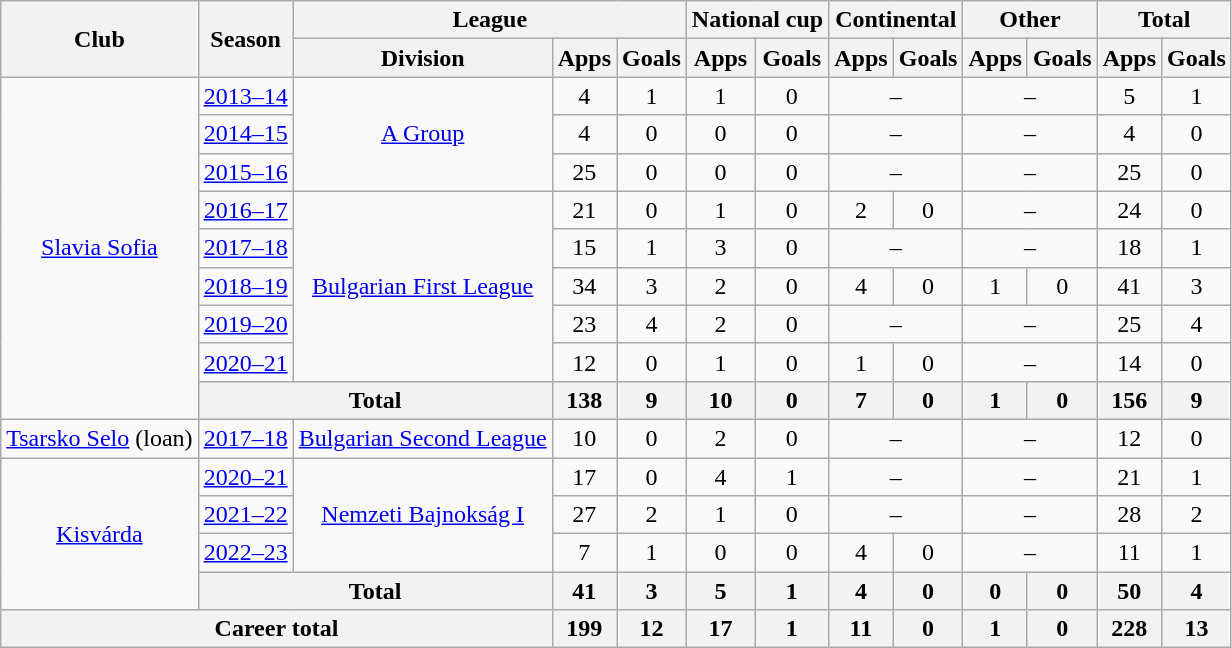<table class="wikitable" style="text-align:center">
<tr>
<th rowspan="2">Club</th>
<th rowspan="2">Season</th>
<th colspan="3">League</th>
<th colspan="2">National cup</th>
<th colspan="2">Continental</th>
<th colspan="2">Other</th>
<th colspan="2">Total</th>
</tr>
<tr>
<th>Division</th>
<th>Apps</th>
<th>Goals</th>
<th>Apps</th>
<th>Goals</th>
<th>Apps</th>
<th>Goals</th>
<th>Apps</th>
<th>Goals</th>
<th>Apps</th>
<th>Goals</th>
</tr>
<tr>
<td rowspan="9"><a href='#'>Slavia Sofia</a></td>
<td><a href='#'>2013–14</a></td>
<td rowspan="3"><a href='#'>A Group</a></td>
<td>4</td>
<td>1</td>
<td>1</td>
<td>0</td>
<td colspan="2">–</td>
<td colspan="2">–</td>
<td>5</td>
<td>1</td>
</tr>
<tr>
<td><a href='#'>2014–15</a></td>
<td>4</td>
<td>0</td>
<td>0</td>
<td>0</td>
<td colspan="2">–</td>
<td colspan="2">–</td>
<td>4</td>
<td>0</td>
</tr>
<tr>
<td><a href='#'>2015–16</a></td>
<td>25</td>
<td>0</td>
<td>0</td>
<td>0</td>
<td colspan="2">–</td>
<td colspan="2">–</td>
<td>25</td>
<td>0</td>
</tr>
<tr>
<td><a href='#'>2016–17</a></td>
<td rowspan="5"><a href='#'>Bulgarian First League</a></td>
<td>21</td>
<td>0</td>
<td>1</td>
<td>0</td>
<td>2</td>
<td>0</td>
<td colspan="2">–</td>
<td>24</td>
<td>0</td>
</tr>
<tr>
<td><a href='#'>2017–18</a></td>
<td>15</td>
<td>1</td>
<td>3</td>
<td>0</td>
<td colspan="2">–</td>
<td colspan="2">–</td>
<td>18</td>
<td>1</td>
</tr>
<tr>
<td><a href='#'>2018–19</a></td>
<td>34</td>
<td>3</td>
<td>2</td>
<td>0</td>
<td>4</td>
<td>0</td>
<td>1</td>
<td>0</td>
<td>41</td>
<td>3</td>
</tr>
<tr>
<td><a href='#'>2019–20</a></td>
<td>23</td>
<td>4</td>
<td>2</td>
<td>0</td>
<td colspan="2">–</td>
<td colspan="2">–</td>
<td>25</td>
<td>4</td>
</tr>
<tr>
<td><a href='#'>2020–21</a></td>
<td>12</td>
<td>0</td>
<td>1</td>
<td>0</td>
<td>1</td>
<td>0</td>
<td colspan="2">–</td>
<td>14</td>
<td>0</td>
</tr>
<tr>
<th colspan="2">Total</th>
<th>138</th>
<th>9</th>
<th>10</th>
<th>0</th>
<th>7</th>
<th>0</th>
<th>1</th>
<th>0</th>
<th>156</th>
<th>9</th>
</tr>
<tr>
<td><a href='#'>Tsarsko Selo</a> (loan)</td>
<td><a href='#'>2017–18</a></td>
<td><a href='#'>Bulgarian Second League</a></td>
<td>10</td>
<td>0</td>
<td>2</td>
<td>0</td>
<td colspan="2">–</td>
<td colspan="2">–</td>
<td>12</td>
<td>0</td>
</tr>
<tr>
<td rowspan="4"><a href='#'>Kisvárda</a></td>
<td><a href='#'>2020–21</a></td>
<td rowspan="3"><a href='#'>Nemzeti Bajnokság I</a></td>
<td>17</td>
<td>0</td>
<td>4</td>
<td>1</td>
<td colspan="2">–</td>
<td colspan="2">–</td>
<td>21</td>
<td>1</td>
</tr>
<tr>
<td><a href='#'>2021–22</a></td>
<td>27</td>
<td>2</td>
<td>1</td>
<td>0</td>
<td colspan="2">–</td>
<td colspan="2">–</td>
<td>28</td>
<td>2</td>
</tr>
<tr>
<td><a href='#'>2022–23</a></td>
<td>7</td>
<td>1</td>
<td>0</td>
<td>0</td>
<td>4</td>
<td>0</td>
<td colspan="2">–</td>
<td>11</td>
<td>1</td>
</tr>
<tr>
<th colspan="2">Total</th>
<th>41</th>
<th>3</th>
<th>5</th>
<th>1</th>
<th>4</th>
<th>0</th>
<th>0</th>
<th>0</th>
<th>50</th>
<th>4</th>
</tr>
<tr>
<th colspan="3">Career total</th>
<th>199</th>
<th>12</th>
<th>17</th>
<th>1</th>
<th>11</th>
<th>0</th>
<th>1</th>
<th>0</th>
<th>228</th>
<th>13</th>
</tr>
</table>
